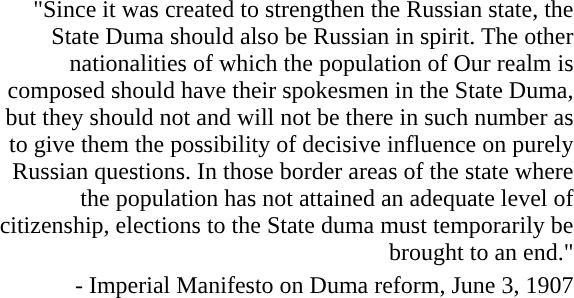<table style="float:right; margin-left: 10px;" width="400">
<tr style="text-align:right">
<td>"Since it was created to strengthen the Russian state, the State Duma should also be Russian in spirit. The other nationalities of which the population of Our realm is composed should have their spokesmen in the State Duma, but they should not and will not be there in such number as to give them the possibility of decisive influence on purely Russian questions. In those border areas of the state where the population has not attained an adequate level of citizenship, elections to the State duma must temporarily be brought to an end."</td>
</tr>
<tr style="text-align:right">
<td>- Imperial Manifesto on Duma reform, June 3, 1907</td>
</tr>
<tr>
</tr>
</table>
